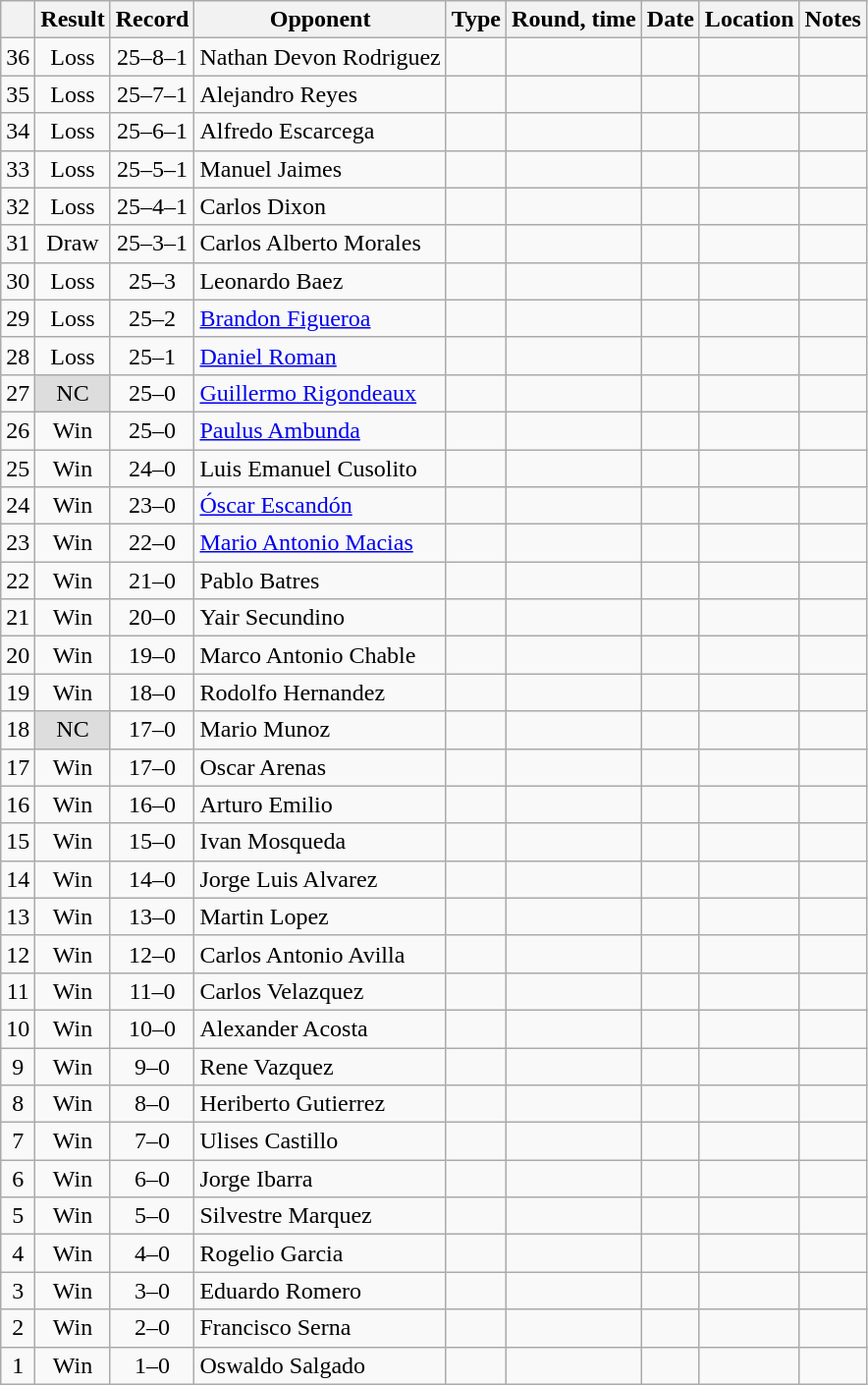<table class=wikitable style=text-align:center>
<tr>
<th></th>
<th>Result</th>
<th>Record</th>
<th>Opponent</th>
<th>Type</th>
<th>Round, time</th>
<th>Date</th>
<th>Location</th>
<th>Notes</th>
</tr>
<tr>
<td>36</td>
<td>Loss</td>
<td>25–8–1 </td>
<td align=left>Nathan Devon Rodriguez</td>
<td></td>
<td></td>
<td></td>
<td align=left></td>
<td align=left></td>
</tr>
<tr>
<td>35</td>
<td>Loss</td>
<td>25–7–1 </td>
<td align=left>Alejandro Reyes</td>
<td></td>
<td></td>
<td></td>
<td align=left></td>
<td align=left></td>
</tr>
<tr>
<td>34</td>
<td>Loss</td>
<td>25–6–1 </td>
<td align=left>Alfredo Escarcega</td>
<td></td>
<td></td>
<td></td>
<td align=left></td>
<td align=left></td>
</tr>
<tr>
<td>33</td>
<td>Loss</td>
<td>25–5–1 </td>
<td align=left>Manuel Jaimes</td>
<td></td>
<td></td>
<td></td>
<td align=left></td>
<td align=left></td>
</tr>
<tr>
<td>32</td>
<td>Loss</td>
<td>25–4–1 </td>
<td align=left>Carlos Dixon</td>
<td></td>
<td></td>
<td></td>
<td align=left></td>
<td align=left></td>
</tr>
<tr>
<td>31</td>
<td>Draw</td>
<td>25–3–1 </td>
<td align=left>Carlos Alberto Morales</td>
<td></td>
<td></td>
<td></td>
<td align=left></td>
<td align=left></td>
</tr>
<tr>
<td>30</td>
<td>Loss</td>
<td>25–3 </td>
<td align=left>Leonardo Baez</td>
<td></td>
<td></td>
<td></td>
<td align=left></td>
<td align=left></td>
</tr>
<tr>
<td>29</td>
<td>Loss</td>
<td>25–2 </td>
<td align=left><a href='#'>Brandon Figueroa</a></td>
<td></td>
<td></td>
<td></td>
<td align=left></td>
<td align=left></td>
</tr>
<tr>
<td>28</td>
<td>Loss</td>
<td>25–1 </td>
<td align=left><a href='#'>Daniel Roman</a></td>
<td></td>
<td></td>
<td></td>
<td align=left></td>
<td align=left></td>
</tr>
<tr>
<td>27</td>
<td style=background:#DDD>NC</td>
<td>25–0 </td>
<td align=left><a href='#'>Guillermo Rigondeaux</a></td>
<td></td>
<td></td>
<td></td>
<td align=left></td>
<td align=left></td>
</tr>
<tr>
<td>26</td>
<td>Win</td>
<td>25–0 </td>
<td align=left><a href='#'>Paulus Ambunda</a></td>
<td></td>
<td></td>
<td></td>
<td align=left></td>
<td align=left></td>
</tr>
<tr>
<td>25</td>
<td>Win</td>
<td>24–0 </td>
<td align=left>Luis Emanuel Cusolito</td>
<td></td>
<td></td>
<td></td>
<td align=left></td>
<td align=left></td>
</tr>
<tr>
<td>24</td>
<td>Win</td>
<td>23–0 </td>
<td align=left><a href='#'>Óscar Escandón</a></td>
<td></td>
<td></td>
<td></td>
<td align=left></td>
<td align=left></td>
</tr>
<tr>
<td>23</td>
<td>Win</td>
<td>22–0 </td>
<td align=left><a href='#'>Mario Antonio Macias</a></td>
<td></td>
<td></td>
<td></td>
<td align=left></td>
<td align=left></td>
</tr>
<tr>
<td>22</td>
<td>Win</td>
<td>21–0 </td>
<td align=left>Pablo Batres</td>
<td></td>
<td></td>
<td></td>
<td align=left></td>
<td align=left></td>
</tr>
<tr>
<td>21</td>
<td>Win</td>
<td>20–0 </td>
<td align=left>Yair Secundino</td>
<td></td>
<td></td>
<td></td>
<td align=left></td>
<td align=left></td>
</tr>
<tr>
<td>20</td>
<td>Win</td>
<td>19–0 </td>
<td align=left>Marco Antonio Chable</td>
<td></td>
<td></td>
<td></td>
<td align=left></td>
<td align=left></td>
</tr>
<tr>
<td>19</td>
<td>Win</td>
<td>18–0 </td>
<td align=left>Rodolfo Hernandez</td>
<td></td>
<td></td>
<td></td>
<td align=left></td>
<td align=left></td>
</tr>
<tr>
<td>18</td>
<td style=background:#DDD>NC</td>
<td>17–0 </td>
<td align=left>Mario Munoz</td>
<td></td>
<td></td>
<td></td>
<td align=left></td>
<td align=left></td>
</tr>
<tr>
<td>17</td>
<td>Win</td>
<td>17–0</td>
<td align=left>Oscar Arenas</td>
<td></td>
<td></td>
<td></td>
<td align=left></td>
<td align=left></td>
</tr>
<tr>
<td>16</td>
<td>Win</td>
<td>16–0</td>
<td align=left>Arturo Emilio</td>
<td></td>
<td></td>
<td></td>
<td align=left></td>
<td align=left></td>
</tr>
<tr>
<td>15</td>
<td>Win</td>
<td>15–0</td>
<td align=left>Ivan Mosqueda</td>
<td></td>
<td></td>
<td></td>
<td align=left></td>
<td align=left></td>
</tr>
<tr>
<td>14</td>
<td>Win</td>
<td>14–0</td>
<td align=left>Jorge Luis Alvarez</td>
<td></td>
<td></td>
<td></td>
<td align=left></td>
<td align=left></td>
</tr>
<tr>
<td>13</td>
<td>Win</td>
<td>13–0</td>
<td align=left>Martin Lopez</td>
<td></td>
<td></td>
<td></td>
<td align=left></td>
<td align=left></td>
</tr>
<tr>
<td>12</td>
<td>Win</td>
<td>12–0</td>
<td align=left>Carlos Antonio Avilla</td>
<td></td>
<td></td>
<td></td>
<td align=left></td>
<td align=left></td>
</tr>
<tr>
<td>11</td>
<td>Win</td>
<td>11–0</td>
<td align=left>Carlos Velazquez</td>
<td></td>
<td></td>
<td></td>
<td align=left></td>
<td align=left></td>
</tr>
<tr>
<td>10</td>
<td>Win</td>
<td>10–0</td>
<td align=left>Alexander Acosta</td>
<td></td>
<td></td>
<td></td>
<td align=left></td>
<td align=left></td>
</tr>
<tr>
<td>9</td>
<td>Win</td>
<td>9–0</td>
<td align=left>Rene Vazquez</td>
<td></td>
<td></td>
<td></td>
<td align=left></td>
<td align=left></td>
</tr>
<tr>
<td>8</td>
<td>Win</td>
<td>8–0</td>
<td align=left>Heriberto Gutierrez</td>
<td></td>
<td></td>
<td></td>
<td align=left></td>
<td align=left></td>
</tr>
<tr>
<td>7</td>
<td>Win</td>
<td>7–0</td>
<td align=left>Ulises Castillo</td>
<td></td>
<td></td>
<td></td>
<td align=left></td>
<td align=left></td>
</tr>
<tr>
<td>6</td>
<td>Win</td>
<td>6–0</td>
<td align=left>Jorge Ibarra</td>
<td></td>
<td></td>
<td></td>
<td align=left></td>
<td align=left></td>
</tr>
<tr>
<td>5</td>
<td>Win</td>
<td>5–0</td>
<td align=left>Silvestre Marquez</td>
<td></td>
<td></td>
<td></td>
<td align=left></td>
<td align=left></td>
</tr>
<tr>
<td>4</td>
<td>Win</td>
<td>4–0</td>
<td align=left>Rogelio Garcia</td>
<td></td>
<td></td>
<td></td>
<td align=left></td>
<td align=left></td>
</tr>
<tr>
<td>3</td>
<td>Win</td>
<td>3–0</td>
<td align=left>Eduardo Romero</td>
<td></td>
<td></td>
<td></td>
<td align=left></td>
<td align=left></td>
</tr>
<tr>
<td>2</td>
<td>Win</td>
<td>2–0</td>
<td align=left>Francisco Serna</td>
<td></td>
<td></td>
<td></td>
<td align=left></td>
<td align=left></td>
</tr>
<tr>
<td>1</td>
<td>Win</td>
<td>1–0</td>
<td align=left>Oswaldo Salgado</td>
<td></td>
<td></td>
<td></td>
<td align=left></td>
<td align=left></td>
</tr>
</table>
